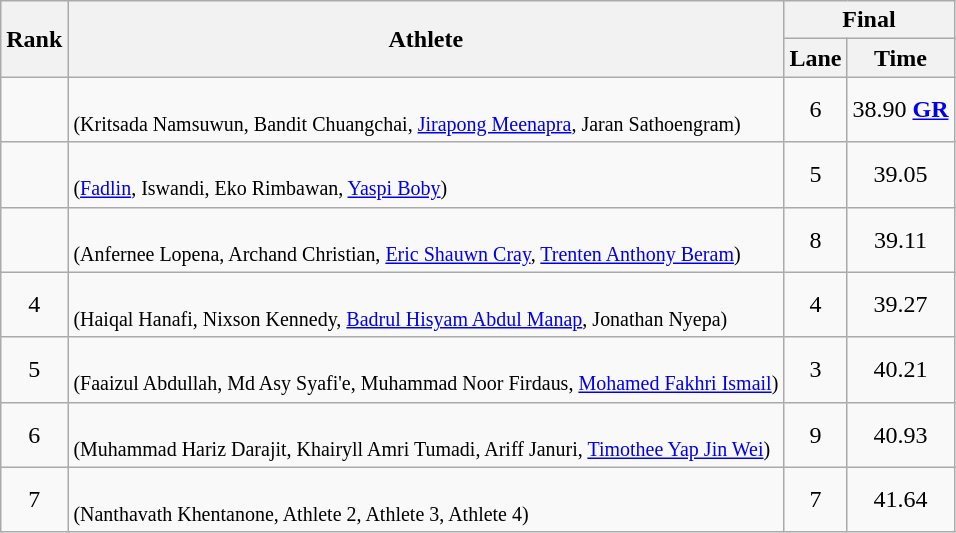<table class="wikitable sortable"  style="text-align:center">
<tr>
<th rowspan="2" data-sort-type=number>Rank</th>
<th rowspan="2">Athlete</th>
<th colspan="2">Final</th>
</tr>
<tr>
<th>Lane</th>
<th>Time</th>
</tr>
<tr>
<td></td>
<td align="left"><br><small>(Kritsada Namsuwun, Bandit Chuangchai, <a href='#'>Jirapong Meenapra</a>, Jaran Sathoengram)</small></td>
<td>6</td>
<td>38.90 <strong><a href='#'>GR</a></strong></td>
</tr>
<tr>
<td></td>
<td align="left"><br><small>(<a href='#'>Fadlin</a>, Iswandi, Eko Rimbawan, <a href='#'>Yaspi Boby</a>)</small></td>
<td>5</td>
<td>39.05</td>
</tr>
<tr>
<td></td>
<td align="left"><br><small>(Anfernee Lopena, Archand Christian, <a href='#'>Eric Shauwn Cray</a>, <a href='#'>Trenten Anthony Beram</a>)</small></td>
<td>8</td>
<td>39.11</td>
</tr>
<tr>
<td>4</td>
<td align="left"><br><small>(Haiqal Hanafi, Nixson Kennedy, <a href='#'>Badrul Hisyam Abdul Manap</a>, Jonathan Nyepa)</small></td>
<td>4</td>
<td>39.27</td>
</tr>
<tr>
<td>5</td>
<td align="left"><br><small>(Faaizul Abdullah, Md Asy Syafi'e, Muhammad Noor Firdaus, <a href='#'>Mohamed Fakhri Ismail</a>)</small></td>
<td>3</td>
<td>40.21</td>
</tr>
<tr>
<td>6</td>
<td align="left"><br><small>(Muhammad Hariz Darajit, Khairyll Amri Tumadi, Ariff Januri, <a href='#'>Timothee Yap Jin Wei</a>)</small></td>
<td>9</td>
<td>40.93</td>
</tr>
<tr>
<td>7</td>
<td align="left"><br><small>(Nanthavath Khentanone, Athlete 2, Athlete 3, Athlete 4)</small></td>
<td>7</td>
<td>41.64</td>
</tr>
</table>
